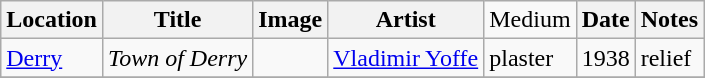<table class="wikitable sortable">
<tr>
<th>Location</th>
<th>Title</th>
<th>Image</th>
<th>Artist</th>
<td>Medium</td>
<th>Date</th>
<th>Notes</th>
</tr>
<tr>
<td><a href='#'>Derry</a></td>
<td><em>Town of Derry</em></td>
<td></td>
<td><a href='#'>Vladimir Yoffe</a></td>
<td>plaster</td>
<td>1938</td>
<td>relief</td>
</tr>
<tr>
</tr>
</table>
